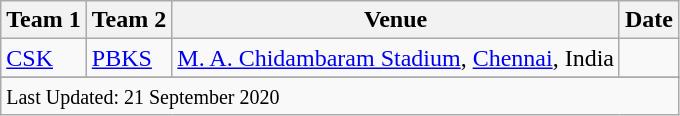<table class="wikitable">
<tr>
<th>Team 1</th>
<th>Team 2</th>
<th>Venue</th>
<th>Date</th>
</tr>
<tr>
<td><a href='#'>CSK</a></td>
<td><a href='#'>PBKS</a></td>
<td><a href='#'>M. A. Chidambaram Stadium</a>, <a href='#'>Chennai</a>, India</td>
<td></td>
</tr>
<tr>
</tr>
<tr class=sortbottom>
<td colspan=4><small>Last Updated: 21 September 2020</small></td>
</tr>
</table>
